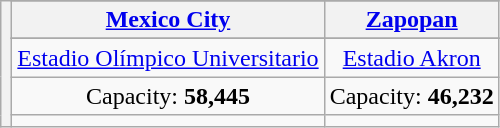<table class=wikitable style="text-align:center"">
<tr>
<th rowspan="6"></th>
</tr>
<tr>
<th><a href='#'>Mexico City</a></th>
<th><a href='#'>Zapopan</a></th>
</tr>
<tr>
</tr>
<tr>
<td><a href='#'>Estadio Olímpico Universitario</a></td>
<td><a href='#'>Estadio Akron</a></td>
</tr>
<tr>
<td>Capacity: <strong>58,445</strong></td>
<td>Capacity: <strong>46,232</strong></td>
</tr>
<tr>
<td></td>
<td></td>
</tr>
</table>
